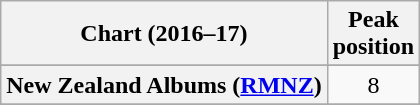<table class="wikitable sortable plainrowheaders" style="text-align:center">
<tr>
<th scope="col">Chart (2016–17)</th>
<th scope="col">Peak<br> position</th>
</tr>
<tr>
</tr>
<tr>
</tr>
<tr>
</tr>
<tr>
</tr>
<tr>
<th scope="row">New Zealand Albums (<a href='#'>RMNZ</a>)</th>
<td>8</td>
</tr>
<tr>
</tr>
<tr>
</tr>
<tr>
</tr>
</table>
